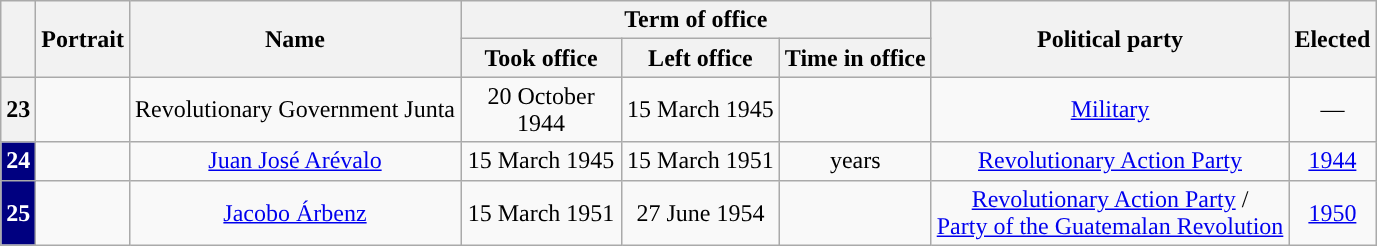<table class="wikitable" style="text-align:center">
<tr>
<th rowspan="2"></th>
<th rowspan="2">Portrait</th>
<th rowspan="2">Name<br></th>
<th colspan="3">Term of office</th>
<th rowspan="2">Political party</th>
<th rowspan="2">Elected</th>
</tr>
<tr style="background:#cccccc">
<th width="100">Took office</th>
<th>Left office</th>
<th>Time in office</th>
</tr>
<tr>
<th style="background:">23</th>
<td></td>
<td>Revolutionary Government Junta</td>
<td>20 October 1944</td>
<td>15 March 1945</td>
<td></td>
<td><a href='#'>Military</a></td>
<td>—</td>
</tr>
<tr>
<th style="background:Navy; color:white">24</th>
<td></td>
<td><a href='#'>Juan José Arévalo</a><br></td>
<td>15 March 1945</td>
<td>15 March 1951</td>
<td> years</td>
<td><a href='#'>Revolutionary Action Party</a></td>
<td><a href='#'>1944</a></td>
</tr>
<tr>
<th style="background:Navy; color:white">25</th>
<td></td>
<td><a href='#'>Jacobo Árbenz</a><br></td>
<td>15 March 1951</td>
<td>27 June 1954<br></td>
<td></td>
<td><a href='#'>Revolutionary Action Party</a> /<br><a href='#'>Party of the Guatemalan Revolution</a></td>
<td><a href='#'>1950</a></td>
</tr>
</table>
